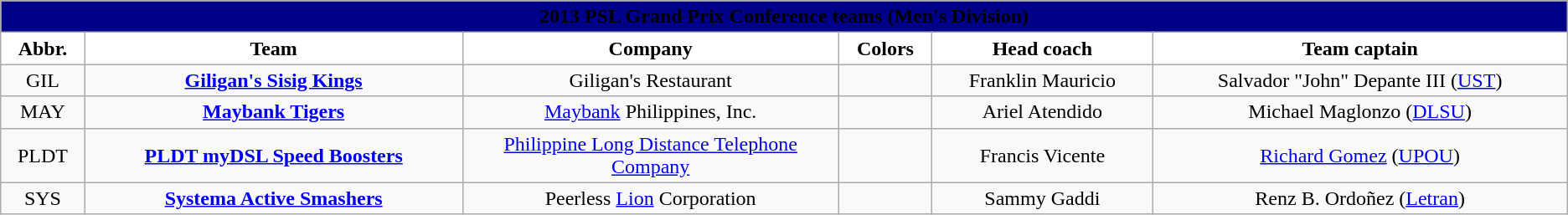<table class="wikitable">
<tr>
<th style=background:#00008B colspan=6><span>2013 PSL Grand Prix Conference teams (Men's Division)</span></th>
</tr>
<tr>
<th style="background:white">Abbr.</th>
<th style="background:white">Team</th>
<th style="background:white; width:24%">Company</th>
<th style="background:white">Colors</th>
<th style="background:white">Head coach</th>
<th style="background:white">Team captain</th>
</tr>
<tr>
<td align=center>GIL</td>
<td align=center><strong><a href='#'>Giligan's Sisig Kings</a></strong></td>
<td align=center>Giligan's Restaurant</td>
<td align=center>  </td>
<td align=center>Franklin Mauricio</td>
<td align=center>Salvador "John" Depante III (<a href='#'>UST</a>)</td>
</tr>
<tr>
<td align=center>MAY</td>
<td align=center><strong><a href='#'>Maybank Tigers</a></strong></td>
<td align=center><a href='#'>Maybank</a> Philippines, Inc.</td>
<td align=center>  </td>
<td align=center>Ariel Atendido</td>
<td align=center>Michael Maglonzo (<a href='#'>DLSU</a>)</td>
</tr>
<tr>
<td align=center>PLDT</td>
<td align=center><strong><a href='#'>PLDT myDSL Speed Boosters</a></strong></td>
<td align=center><a href='#'>Philippine Long Distance Telephone Company</a></td>
<td align=center>  </td>
<td align=center>Francis Vicente</td>
<td align=center><a href='#'>Richard Gomez</a> (<a href='#'>UPOU</a>)</td>
</tr>
<tr>
<td align=center>SYS</td>
<td align=center><strong><a href='#'>Systema Active Smashers</a></strong></td>
<td align=center>Peerless <a href='#'>Lion</a> Corporation</td>
<td align=center>   </td>
<td align=center>Sammy Gaddi</td>
<td align=center>Renz B. Ordoñez (<a href='#'>Letran</a>)</td>
</tr>
</table>
